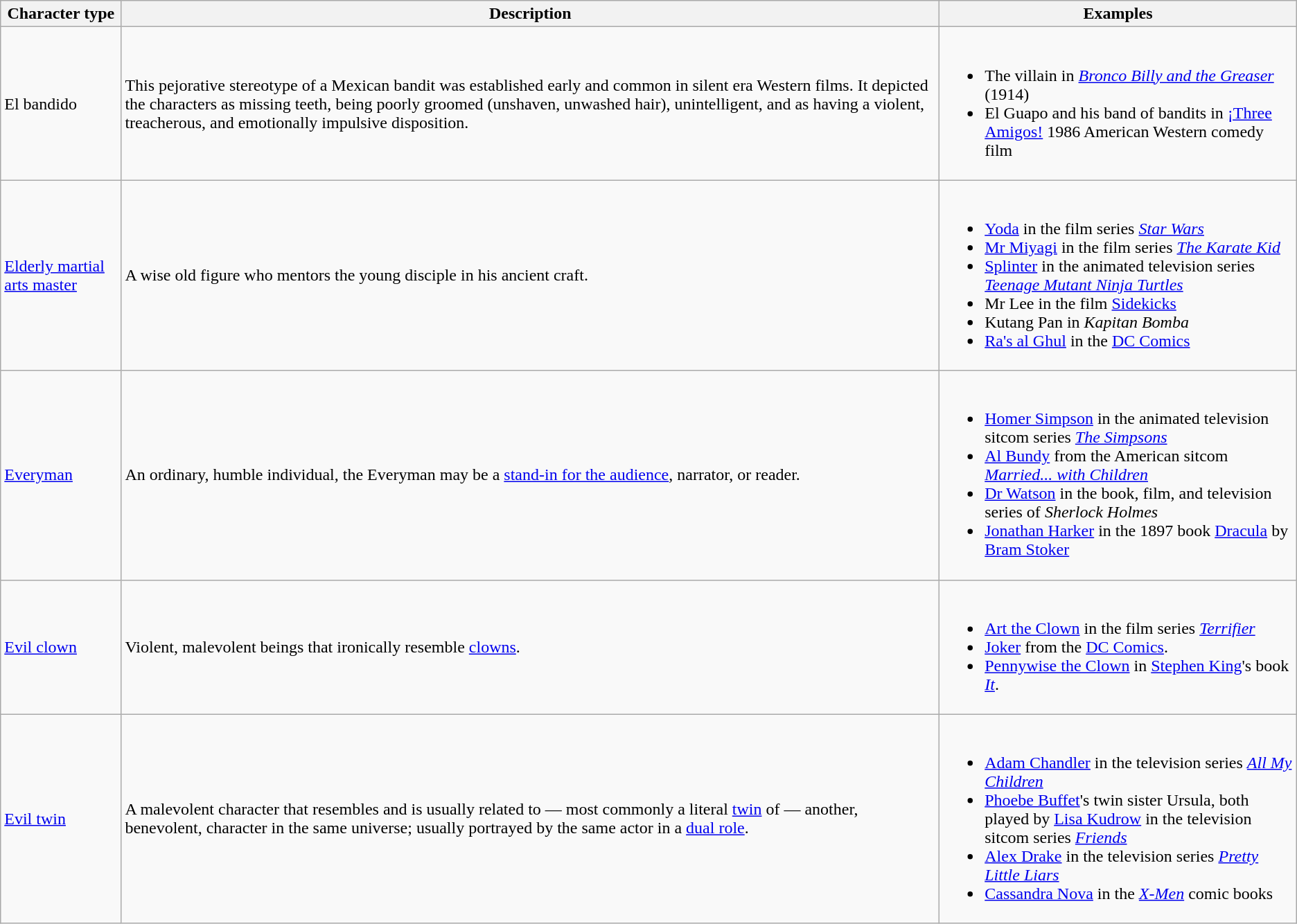<table class="wikitable">
<tr>
<th>Character type</th>
<th>Description</th>
<th>Examples</th>
</tr>
<tr>
<td>El bandido</td>
<td>This pejorative stereotype of a Mexican bandit was established early and common in silent era Western films. It depicted the characters as missing teeth, being poorly groomed (unshaven, unwashed hair), unintelligent, and as having a violent, treacherous, and emotionally impulsive disposition.</td>
<td><br><ul><li>The villain in <em><a href='#'>Bronco Billy and the Greaser</a></em> (1914)</li><li>El Guapo and his band of bandits in <a href='#'>¡Three Amigos!</a> 1986 American Western comedy film</li></ul></td>
</tr>
<tr>
<td><a href='#'>Elderly martial arts master</a></td>
<td>A wise old figure who mentors the young disciple in his ancient craft.</td>
<td><br><ul><li><a href='#'>Yoda</a> in the film series <em><a href='#'>Star Wars</a></em></li><li><a href='#'>Mr Miyagi</a> in the film series <em><a href='#'>The Karate Kid</a></em></li><li><a href='#'>Splinter</a> in the animated television series <em><a href='#'>Teenage Mutant Ninja Turtles</a></em></li><li>Mr Lee in the film <a href='#'>Sidekicks</a></li><li>Kutang Pan in <em>Kapitan Bomba</em></li><li><a href='#'>Ra's al Ghul</a> in the <a href='#'>DC Comics</a></li></ul></td>
</tr>
<tr>
<td><a href='#'>Everyman</a></td>
<td>An ordinary, humble individual, the Everyman may be a <a href='#'>stand-in for the audience</a>, narrator, or reader.</td>
<td><br><ul><li><a href='#'>Homer Simpson</a> in the animated television sitcom series <em><a href='#'>The Simpsons</a></em></li><li><a href='#'>Al Bundy</a> from the American sitcom <em><a href='#'>Married... with Children</a></em></li><li><a href='#'>Dr Watson</a> in the book, film, and television series of <em>Sherlock Holmes</em></li><li><a href='#'>Jonathan Harker</a> in the 1897 book <a href='#'>Dracula</a> by <a href='#'>Bram Stoker</a></li></ul></td>
</tr>
<tr>
<td><a href='#'>Evil clown</a></td>
<td>Violent, malevolent beings that ironically resemble <a href='#'>clowns</a>.</td>
<td><br><ul><li><a href='#'>Art the Clown</a> in the film series <em><a href='#'>Terrifier</a></em></li><li><a href='#'>Joker</a> from the <a href='#'>DC Comics</a>.</li><li><a href='#'>Pennywise the Clown</a> in <a href='#'>Stephen King</a>'s book <em><a href='#'>It</a></em>.</li></ul></td>
</tr>
<tr>
<td><a href='#'>Evil twin</a></td>
<td>A malevolent character that resembles and is usually related to — most commonly a literal <a href='#'>twin</a> of — another, benevolent, character in the same universe; usually portrayed by the same actor in a <a href='#'>dual role</a>.</td>
<td><br><ul><li><a href='#'>Adam Chandler</a> in the television series <em><a href='#'>All My Children</a></em></li><li><a href='#'>Phoebe Buffet</a>'s twin sister Ursula, both played by <a href='#'>Lisa Kudrow</a> in the television sitcom series <em><a href='#'>Friends</a></em></li><li><a href='#'>Alex Drake</a> in the television series <em><a href='#'>Pretty Little Liars</a></em></li><li><a href='#'>Cassandra Nova</a> in the <em><a href='#'>X-Men</a></em> comic books</li></ul></td>
</tr>
</table>
